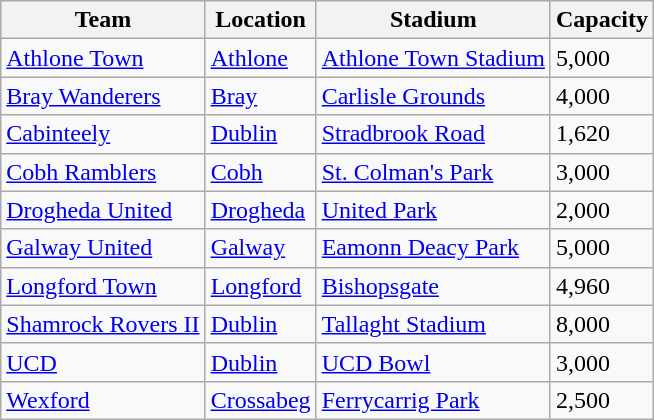<table class="wikitable sortable">
<tr>
<th>Team</th>
<th>Location</th>
<th>Stadium</th>
<th>Capacity</th>
</tr>
<tr>
<td><a href='#'>Athlone Town</a></td>
<td><a href='#'>Athlone</a></td>
<td><a href='#'>Athlone Town Stadium</a></td>
<td>5,000</td>
</tr>
<tr>
<td><a href='#'>Bray Wanderers</a></td>
<td><a href='#'>Bray</a></td>
<td><a href='#'>Carlisle Grounds</a></td>
<td>4,000</td>
</tr>
<tr>
<td><a href='#'>Cabinteely</a></td>
<td><a href='#'>Dublin</a> </td>
<td><a href='#'>Stradbrook Road</a></td>
<td>1,620</td>
</tr>
<tr>
<td><a href='#'>Cobh Ramblers</a></td>
<td><a href='#'>Cobh</a></td>
<td><a href='#'>St. Colman's Park</a></td>
<td>3,000</td>
</tr>
<tr>
<td><a href='#'>Drogheda United</a></td>
<td><a href='#'>Drogheda</a></td>
<td><a href='#'>United Park</a></td>
<td>2,000</td>
</tr>
<tr>
<td><a href='#'>Galway United</a></td>
<td><a href='#'>Galway</a></td>
<td><a href='#'>Eamonn Deacy Park</a></td>
<td>5,000</td>
</tr>
<tr>
<td><a href='#'>Longford Town</a></td>
<td><a href='#'>Longford</a></td>
<td><a href='#'>Bishopsgate</a></td>
<td>4,960</td>
</tr>
<tr>
<td><a href='#'>Shamrock Rovers II</a></td>
<td><a href='#'>Dublin</a> </td>
<td><a href='#'>Tallaght Stadium</a></td>
<td>8,000</td>
</tr>
<tr>
<td><a href='#'>UCD</a></td>
<td><a href='#'>Dublin</a> </td>
<td><a href='#'>UCD Bowl</a></td>
<td>3,000</td>
</tr>
<tr>
<td><a href='#'>Wexford</a></td>
<td><a href='#'>Crossabeg</a></td>
<td><a href='#'>Ferrycarrig Park</a></td>
<td>2,500</td>
</tr>
</table>
